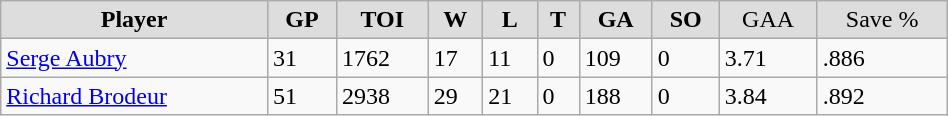<table class="wikitable" width="50%">
<tr align="center"  bgcolor="#dddddd">
<td><strong>Player</strong></td>
<td><strong>GP</strong></td>
<td><strong>TOI</strong></td>
<td><strong>W</strong></td>
<td><strong>L</strong></td>
<td><strong>T</strong></td>
<td><strong>GA</strong></td>
<td><strong>SO</strong></td>
<td>GAA</td>
<td>Save %</td>
</tr>
<tr>
<td><a href='#'>Serge Aubry</a></td>
<td>31</td>
<td>1762</td>
<td>17</td>
<td>11</td>
<td>0</td>
<td>109</td>
<td>0</td>
<td>3.71</td>
<td>.886</td>
</tr>
<tr>
<td><a href='#'>Richard Brodeur</a></td>
<td>51</td>
<td>2938</td>
<td>29</td>
<td>21</td>
<td>0</td>
<td>188</td>
<td>0</td>
<td>3.84</td>
<td>.892</td>
</tr>
</table>
